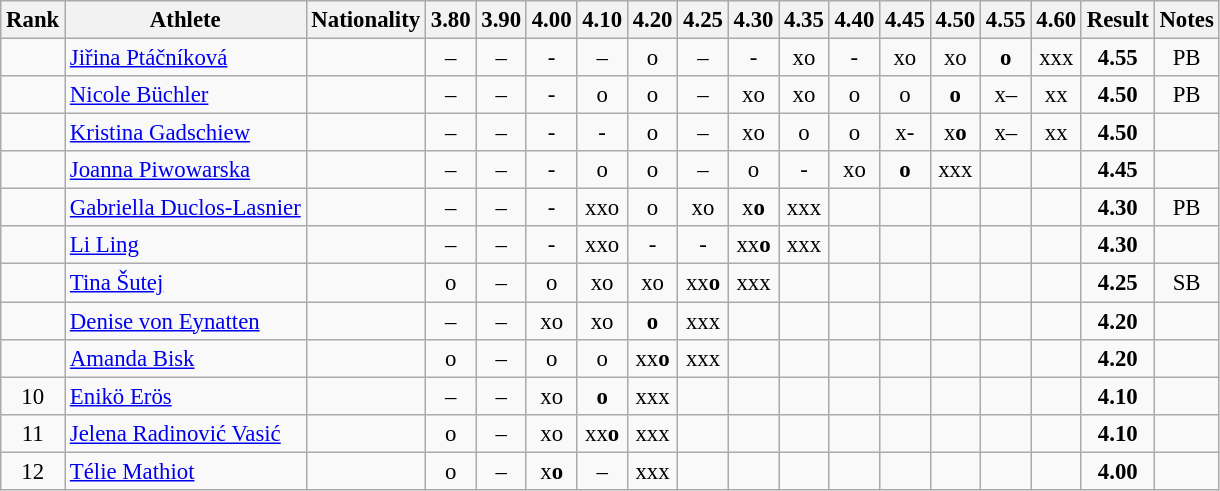<table class="wikitable sortable" style="text-align:center;font-size:95%">
<tr>
<th>Rank</th>
<th>Athlete</th>
<th>Nationality</th>
<th>3.80</th>
<th>3.90</th>
<th>4.00</th>
<th>4.10</th>
<th>4.20</th>
<th>4.25</th>
<th>4.30</th>
<th>4.35</th>
<th>4.40</th>
<th>4.45</th>
<th>4.50</th>
<th>4.55</th>
<th>4.60</th>
<th>Result</th>
<th>Notes</th>
</tr>
<tr>
<td></td>
<td align="left"><a href='#'>Jiřina Ptáčníková</a></td>
<td align=left></td>
<td>–</td>
<td>–</td>
<td>-</td>
<td>–</td>
<td>o</td>
<td>–</td>
<td>-</td>
<td>xo</td>
<td>-</td>
<td>xo</td>
<td>xo</td>
<td><strong>o</strong></td>
<td>xxx</td>
<td><strong>4.55</strong></td>
<td>PB</td>
</tr>
<tr>
<td></td>
<td align="left"><a href='#'>Nicole Büchler</a></td>
<td align=left></td>
<td>–</td>
<td>–</td>
<td>-</td>
<td>o</td>
<td>o</td>
<td>–</td>
<td>xo</td>
<td>xo</td>
<td>o</td>
<td>o</td>
<td><strong>o</strong></td>
<td>x–</td>
<td>xx</td>
<td><strong>4.50</strong></td>
<td>PB</td>
</tr>
<tr>
<td></td>
<td align="left"><a href='#'>Kristina Gadschiew</a></td>
<td align=left></td>
<td>–</td>
<td>–</td>
<td>-</td>
<td>-</td>
<td>o</td>
<td>–</td>
<td>xo</td>
<td>o</td>
<td>o</td>
<td>x-</td>
<td>x<strong>o</strong></td>
<td>x–</td>
<td>xx</td>
<td><strong>4.50</strong></td>
<td></td>
</tr>
<tr>
<td></td>
<td align="left"><a href='#'>Joanna Piwowarska</a></td>
<td align=left></td>
<td>–</td>
<td>–</td>
<td>-</td>
<td>o</td>
<td>o</td>
<td>–</td>
<td>o</td>
<td>-</td>
<td>xo</td>
<td><strong>o</strong></td>
<td>xxx</td>
<td></td>
<td></td>
<td><strong>4.45</strong></td>
<td></td>
</tr>
<tr>
<td></td>
<td align="left"><a href='#'>Gabriella Duclos-Lasnier</a></td>
<td align=left></td>
<td>–</td>
<td>–</td>
<td>-</td>
<td>xxo</td>
<td>o</td>
<td>xo</td>
<td>x<strong>o</strong></td>
<td>xxx</td>
<td></td>
<td></td>
<td></td>
<td></td>
<td></td>
<td><strong>4.30</strong></td>
<td>PB</td>
</tr>
<tr>
<td></td>
<td align="left"><a href='#'>Li Ling</a></td>
<td align=left></td>
<td>–</td>
<td>–</td>
<td>-</td>
<td>xxo</td>
<td>-</td>
<td>-</td>
<td>xx<strong>o</strong></td>
<td>xxx</td>
<td></td>
<td></td>
<td></td>
<td></td>
<td></td>
<td><strong>4.30</strong></td>
<td></td>
</tr>
<tr>
<td></td>
<td align="left"><a href='#'>Tina Šutej</a></td>
<td align=left></td>
<td>o</td>
<td>–</td>
<td>o</td>
<td>xo</td>
<td>xo</td>
<td>xx<strong>o</strong></td>
<td>xxx</td>
<td></td>
<td></td>
<td></td>
<td></td>
<td></td>
<td></td>
<td><strong>4.25</strong></td>
<td>SB</td>
</tr>
<tr>
<td></td>
<td align="left"><a href='#'>Denise von Eynatten</a></td>
<td align=left></td>
<td>–</td>
<td>–</td>
<td>xo</td>
<td>xo</td>
<td><strong>o</strong></td>
<td>xxx</td>
<td></td>
<td></td>
<td></td>
<td></td>
<td></td>
<td></td>
<td></td>
<td><strong>4.20</strong></td>
<td></td>
</tr>
<tr>
<td></td>
<td align="left"><a href='#'>Amanda Bisk</a></td>
<td align=left></td>
<td>o</td>
<td>–</td>
<td>o</td>
<td>o</td>
<td>xx<strong>o</strong></td>
<td>xxx</td>
<td></td>
<td></td>
<td></td>
<td></td>
<td></td>
<td></td>
<td></td>
<td><strong>4.20</strong></td>
<td></td>
</tr>
<tr>
<td>10</td>
<td align="left"><a href='#'>Enikö Erös</a></td>
<td align=left></td>
<td>–</td>
<td>–</td>
<td>xo</td>
<td><strong>o</strong></td>
<td>xxx</td>
<td></td>
<td></td>
<td></td>
<td></td>
<td></td>
<td></td>
<td></td>
<td></td>
<td><strong>4.10</strong></td>
<td></td>
</tr>
<tr>
<td>11</td>
<td align="left"><a href='#'>Jelena Radinović Vasić</a></td>
<td align=left></td>
<td>o</td>
<td>–</td>
<td>xo</td>
<td>xx<strong>o</strong></td>
<td>xxx</td>
<td></td>
<td></td>
<td></td>
<td></td>
<td></td>
<td></td>
<td></td>
<td></td>
<td><strong>4.10</strong></td>
<td></td>
</tr>
<tr>
<td>12</td>
<td align="left"><a href='#'>Télie Mathiot</a></td>
<td align=left></td>
<td>o</td>
<td>–</td>
<td>x<strong>o</strong></td>
<td>–</td>
<td>xxx</td>
<td></td>
<td></td>
<td></td>
<td></td>
<td></td>
<td></td>
<td></td>
<td></td>
<td><strong>4.00</strong></td>
<td></td>
</tr>
</table>
